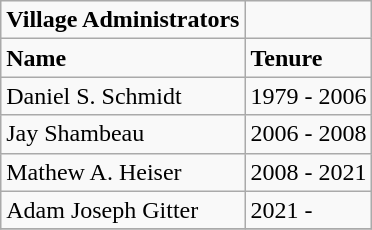<table role="presentation" class="wikitable mw-collapsible mw-collapsed">
<tr>
<td><strong>Village Administrators</strong></td>
</tr>
<tr>
<td><strong>Name</strong></td>
<td><strong>Tenure</strong></td>
</tr>
<tr>
<td>Daniel S. Schmidt</td>
<td>1979 - 2006</td>
</tr>
<tr>
<td>Jay Shambeau</td>
<td>2006 - 2008</td>
</tr>
<tr>
<td>Mathew A. Heiser</td>
<td>2008 - 2021</td>
</tr>
<tr>
<td>Adam Joseph Gitter</td>
<td>2021 -</td>
</tr>
<tr>
</tr>
</table>
